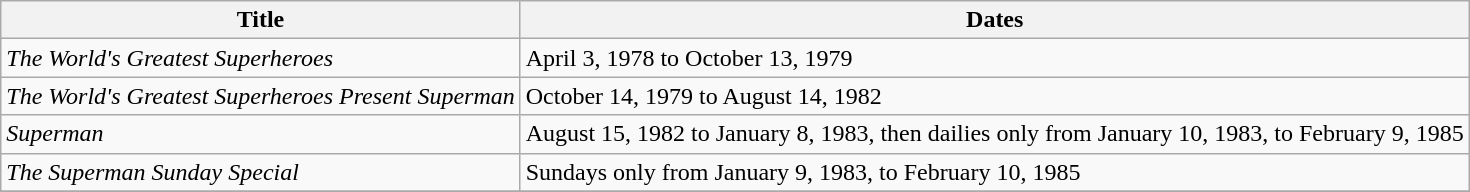<table class="wikitable">
<tr>
<th>Title</th>
<th>Dates</th>
</tr>
<tr>
<td><em>The World's Greatest Superheroes</em></td>
<td>April 3, 1978 to October 13, 1979</td>
</tr>
<tr>
<td><em>The World's Greatest Superheroes Present Superman</em></td>
<td>October 14, 1979 to August 14, 1982</td>
</tr>
<tr>
<td><em>Superman</em></td>
<td>August 15, 1982 to January 8, 1983, then dailies only from January 10, 1983, to February 9, 1985</td>
</tr>
<tr>
<td><em>The Superman Sunday Special</em></td>
<td>Sundays only from January 9, 1983, to February 10, 1985</td>
</tr>
<tr>
</tr>
</table>
